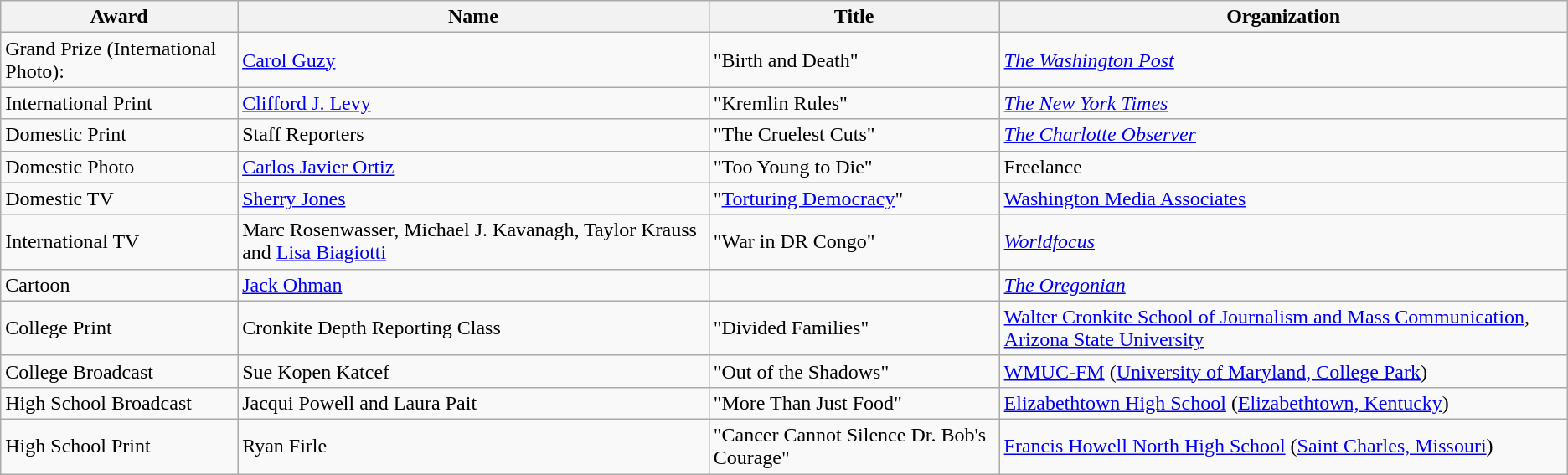<table class="wikitable">
<tr>
<th>Award</th>
<th>Name</th>
<th>Title</th>
<th>Organization</th>
</tr>
<tr>
<td>Grand Prize (International Photo):</td>
<td><a href='#'>Carol Guzy</a></td>
<td>"Birth and Death"</td>
<td><em><a href='#'>The Washington Post</a></em></td>
</tr>
<tr>
<td>International Print</td>
<td><a href='#'>Clifford J. Levy</a></td>
<td>"Kremlin Rules"</td>
<td><em><a href='#'>The New York Times</a></em></td>
</tr>
<tr>
<td>Domestic Print</td>
<td>Staff Reporters</td>
<td>"The Cruelest Cuts"</td>
<td><em><a href='#'>The Charlotte Observer</a></em></td>
</tr>
<tr>
<td>Domestic Photo</td>
<td><a href='#'>Carlos Javier Ortiz</a></td>
<td>"Too Young to Die"</td>
<td>Freelance</td>
</tr>
<tr>
<td>Domestic TV</td>
<td><a href='#'>Sherry Jones</a></td>
<td>"<a href='#'>Torturing Democracy</a>"</td>
<td><a href='#'>Washington Media Associates</a></td>
</tr>
<tr>
<td>International TV</td>
<td>Marc Rosenwasser, Michael J. Kavanagh, Taylor Krauss and <a href='#'>Lisa Biagiotti</a></td>
<td>"War in DR Congo"</td>
<td><em><a href='#'>Worldfocus</a></em></td>
</tr>
<tr>
<td>Cartoon</td>
<td><a href='#'>Jack Ohman</a></td>
<td></td>
<td><em><a href='#'>The Oregonian</a></em></td>
</tr>
<tr>
<td>College Print</td>
<td>Cronkite Depth Reporting Class</td>
<td>"Divided Families"</td>
<td><a href='#'>Walter Cronkite School of Journalism and Mass Communication</a>, <a href='#'>Arizona State University</a></td>
</tr>
<tr>
<td>College Broadcast</td>
<td>Sue Kopen Katcef</td>
<td>"Out of the Shadows"</td>
<td><a href='#'>WMUC-FM</a> (<a href='#'>University of Maryland, College Park</a>)</td>
</tr>
<tr>
<td>High School Broadcast</td>
<td>Jacqui Powell and Laura Pait</td>
<td>"More Than Just Food"</td>
<td><a href='#'>Elizabethtown High School</a> (<a href='#'>Elizabethtown, Kentucky</a>)</td>
</tr>
<tr>
<td>High School Print</td>
<td>Ryan Firle</td>
<td>"Cancer Cannot Silence Dr. Bob's Courage"</td>
<td><a href='#'>Francis Howell North High School</a> (<a href='#'>Saint Charles, Missouri</a>)</td>
</tr>
</table>
